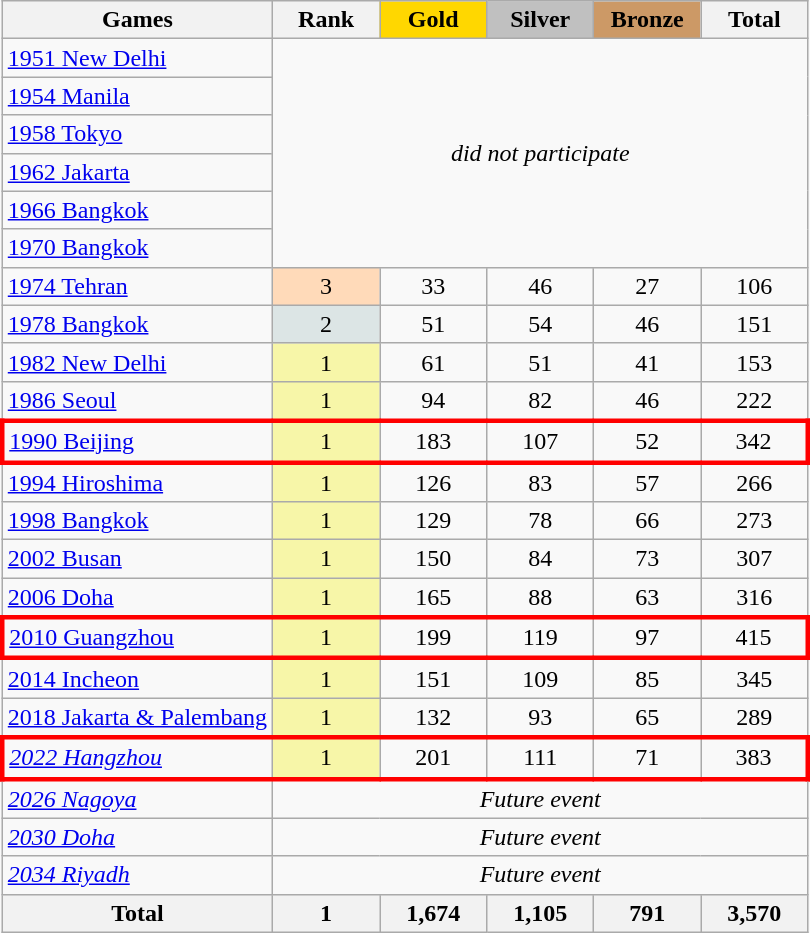<table class="wikitable sortable" style="margin-top:0em; text-align:center; font-size:100%;">
<tr>
<th>Games</th>
<th style="width:4em;">Rank</th>
<th style="background:gold; width:4em;"><strong>Gold</strong></th>
<th style="background:silver; width:4em;"><strong>Silver</strong></th>
<th style="background:#cc9966; width:4em;"><strong>Bronze</strong></th>
<th style="width:4em;">Total</th>
</tr>
<tr>
<td align=left> <a href='#'>1951 New Delhi</a></td>
<td colspan=5 rowspan="6"><em>did not participate</em></td>
</tr>
<tr>
<td align=left> <a href='#'>1954 Manila</a></td>
</tr>
<tr>
<td align=left> <a href='#'>1958 Tokyo</a></td>
</tr>
<tr>
<td align=left> <a href='#'>1962 Jakarta</a></td>
</tr>
<tr>
<td align=left> <a href='#'>1966 Bangkok</a></td>
</tr>
<tr>
<td align=left> <a href='#'>1970 Bangkok</a></td>
</tr>
<tr>
<td align=left> <a href='#'>1974 Tehran</a></td>
<td bgcolor=ffdab9>3</td>
<td>33</td>
<td>46</td>
<td>27</td>
<td>106</td>
</tr>
<tr>
<td align=left> <a href='#'>1978 Bangkok</a></td>
<td bgcolor=dce5e5>2</td>
<td>51</td>
<td>54</td>
<td>46</td>
<td>151</td>
</tr>
<tr>
<td align=left> <a href='#'>1982 New Delhi</a></td>
<td bgcolor=f7f6a8>1</td>
<td>61</td>
<td>51</td>
<td>41</td>
<td>153</td>
</tr>
<tr>
<td align=left> <a href='#'>1986 Seoul</a></td>
<td bgcolor=f7f6a8>1</td>
<td>94</td>
<td>82</td>
<td>46</td>
<td>222</td>
</tr>
<tr style="border: 3px solid red">
<td align=left> <a href='#'>1990 Beijing</a></td>
<td bgcolor=f7f6a8>1</td>
<td>183</td>
<td>107</td>
<td>52</td>
<td>342</td>
</tr>
<tr>
<td align=left> <a href='#'>1994 Hiroshima</a></td>
<td bgcolor=f7f6a8>1</td>
<td>126</td>
<td>83</td>
<td>57</td>
<td>266</td>
</tr>
<tr>
<td align=left> <a href='#'>1998 Bangkok</a></td>
<td bgcolor=f7f6a8>1</td>
<td>129</td>
<td>78</td>
<td>66</td>
<td>273</td>
</tr>
<tr>
<td align=left> <a href='#'>2002 Busan</a></td>
<td bgcolor=f7f6a8>1</td>
<td>150</td>
<td>84</td>
<td>73</td>
<td>307</td>
</tr>
<tr>
<td align=left> <a href='#'>2006 Doha</a></td>
<td bgcolor=f7f6a8>1</td>
<td>165</td>
<td>88</td>
<td>63</td>
<td>316</td>
</tr>
<tr style="border: 3px solid red">
<td align=left> <a href='#'>2010 Guangzhou</a></td>
<td bgcolor=f7f6a8>1</td>
<td>199</td>
<td>119</td>
<td>97</td>
<td>415</td>
</tr>
<tr>
<td align=left> <a href='#'>2014 Incheon</a></td>
<td bgcolor=f7f6a8>1</td>
<td>151</td>
<td>109</td>
<td>85</td>
<td>345</td>
</tr>
<tr>
<td align=left> <a href='#'>2018 Jakarta & Palembang</a></td>
<td bgcolor=f7f6a8>1</td>
<td>132</td>
<td>93</td>
<td>65</td>
<td>289</td>
</tr>
<tr style="border: 3px solid red">
<td align=left> <em><a href='#'>2022 Hangzhou</a></em></td>
<td bgcolor=f7f6a8>1</td>
<td>201</td>
<td>111</td>
<td>71</td>
<td>383</td>
</tr>
<tr>
<td align=left> <em><a href='#'>2026 Nagoya</a></em></td>
<td colspan=5><em>Future event</em></td>
</tr>
<tr>
<td align=left> <em><a href='#'>2030 Doha</a></em></td>
<td colspan=5><em>Future event</em></td>
</tr>
<tr>
<td align=left> <em><a href='#'>2034 Riyadh</a></em></td>
<td colspan=5><em>Future event</em></td>
</tr>
<tr>
<th>Total</th>
<th>1</th>
<th>1,674</th>
<th>1,105</th>
<th>791</th>
<th>3,570</th>
</tr>
</table>
